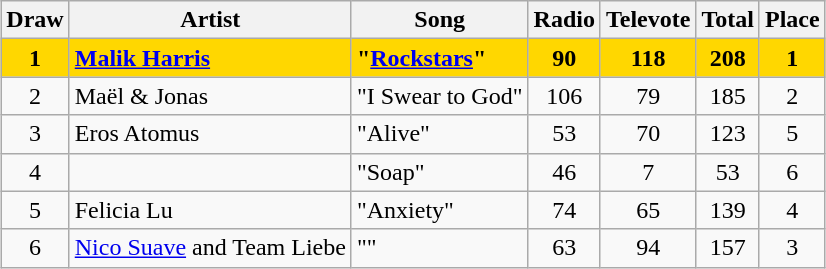<table class="sortable wikitable" style="margin: 1em auto 1em auto;">
<tr>
<th>Draw</th>
<th>Artist</th>
<th>Song</th>
<th>Radio</th>
<th>Televote</th>
<th>Total</th>
<th>Place</th>
</tr>
<tr style="background: gold; font-weight: bold;">
<td align="center">1</td>
<td align="left"><a href='#'>Malik Harris</a></td>
<td align="left">"<a href='#'>Rockstars</a>"</td>
<td align="center">90</td>
<td align="center">118</td>
<td align="center">208</td>
<td align="center">1</td>
</tr>
<tr>
<td align="center">2</td>
<td align="left">Maël & Jonas</td>
<td align="left">"I Swear to God"</td>
<td align="center">106</td>
<td align="center">79</td>
<td align="center">185</td>
<td align="center">2</td>
</tr>
<tr>
<td align="center">3</td>
<td align="left">Eros Atomus</td>
<td align="left">"Alive"</td>
<td align="center">53</td>
<td align="center">70</td>
<td align="center">123</td>
<td align="center">5</td>
</tr>
<tr>
<td align="center">4</td>
<td align="left"></td>
<td align="left">"Soap"</td>
<td align="center">46</td>
<td align="center">7</td>
<td align="center">53</td>
<td align="center">6</td>
</tr>
<tr>
<td align="center">5</td>
<td align="left">Felicia Lu</td>
<td align="left">"Anxiety"</td>
<td align="center">74</td>
<td align="center">65</td>
<td align="center">139</td>
<td align="center">4</td>
</tr>
<tr>
<td align="center">6</td>
<td align="left"><a href='#'>Nico Suave</a> and Team Liebe</td>
<td align="left">""</td>
<td align="center">63</td>
<td align="center">94</td>
<td align="center">157</td>
<td align="center">3</td>
</tr>
</table>
